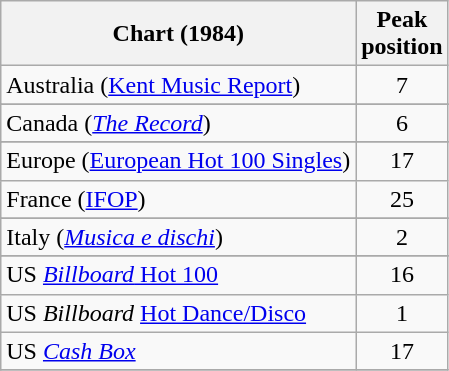<table class="wikitable sortable">
<tr>
<th>Chart (1984)</th>
<th>Peak<br>position</th>
</tr>
<tr>
<td>Australia (<a href='#'>Kent Music Report</a>)</td>
<td align="center">7</td>
</tr>
<tr>
</tr>
<tr>
<td>Canada (<a href='#'><em>The Record</em></a>)</td>
<td align="center">6</td>
</tr>
<tr>
</tr>
<tr>
<td>Europe (<a href='#'>European Hot 100 Singles</a>)</td>
<td align="center">17</td>
</tr>
<tr>
<td>France (<a href='#'>IFOP</a>)</td>
<td align="center">25</td>
</tr>
<tr>
</tr>
<tr>
<td>Italy (<em><a href='#'>Musica e dischi</a></em>)</td>
<td align="center">2</td>
</tr>
<tr>
</tr>
<tr>
</tr>
<tr>
</tr>
<tr>
</tr>
<tr>
</tr>
<tr>
</tr>
<tr>
<td>US <a href='#'><em>Billboard</em> Hot 100</a></td>
<td align="center">16</td>
</tr>
<tr>
<td>US <em>Billboard</em> <a href='#'>Hot Dance/Disco</a></td>
<td align="center">1</td>
</tr>
<tr>
<td>US <em><a href='#'>Cash Box</a></em></td>
<td align="center">17</td>
</tr>
<tr>
</tr>
</table>
